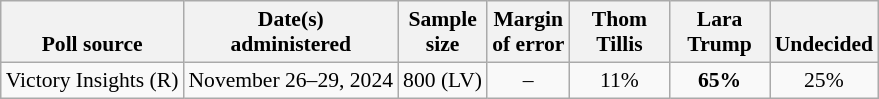<table class="wikitable" style="font-size:90%;text-align:center;">
<tr valign=bottom>
<th>Poll source</th>
<th>Date(s)<br>administered</th>
<th>Sample<br>size</th>
<th>Margin<br>of error</th>
<th style="width:60px;">Thom<br>Tillis</th>
<th style="width:60px;">Lara<br>Trump</th>
<th>Undecided</th>
</tr>
<tr>
<td style="text-align:left;">Victory Insights (R)</td>
<td>November 26–29, 2024</td>
<td>800 (LV)</td>
<td>–</td>
<td>11%</td>
<td><strong>65%</strong></td>
<td>25%</td>
</tr>
</table>
